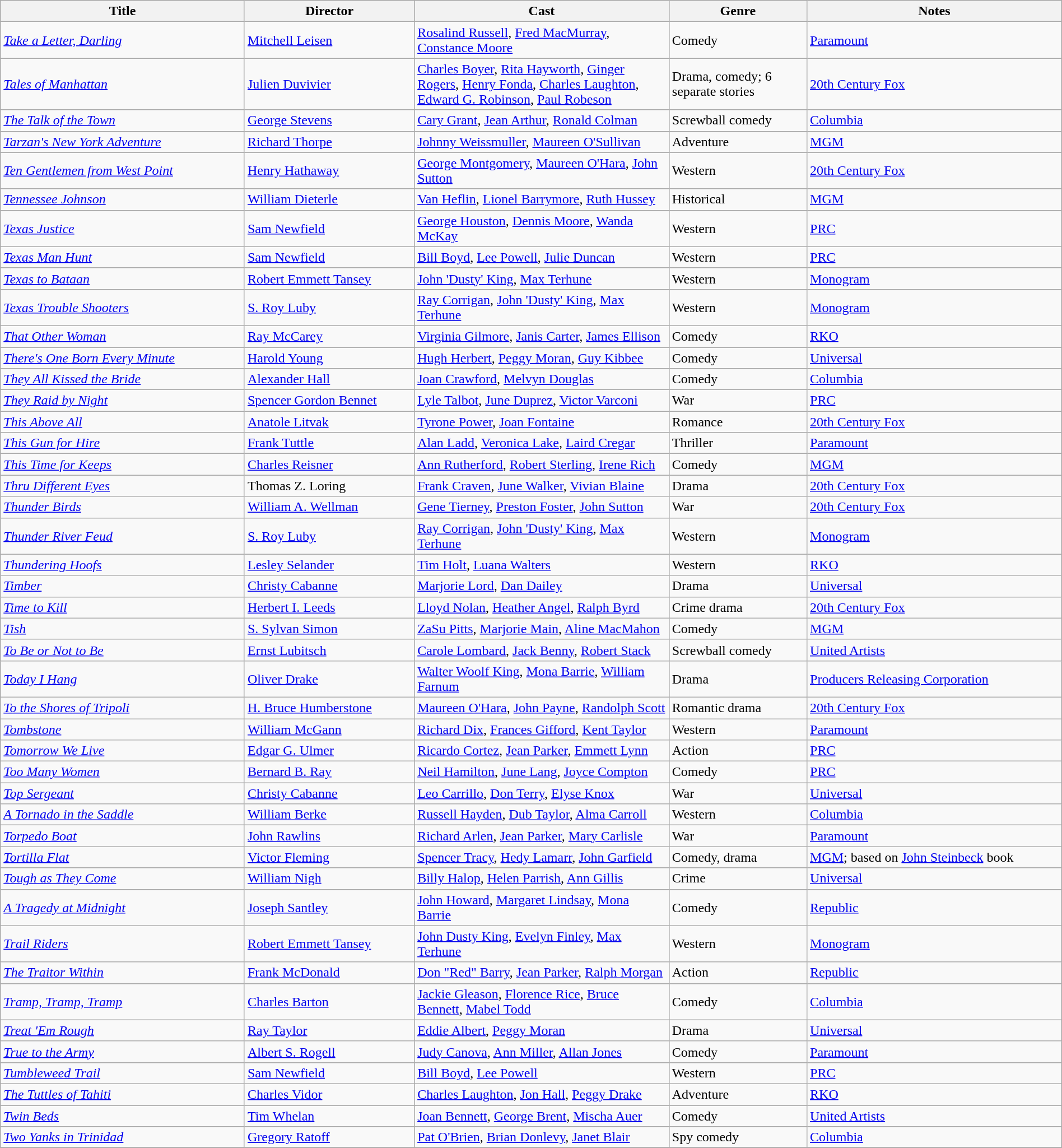<table class="wikitable" style="width:100%;">
<tr>
<th style="width:23%;">Title</th>
<th style="width:16%;">Director</th>
<th style="width:24%;">Cast</th>
<th style="width:13%;">Genre</th>
<th style="width:24%;">Notes</th>
</tr>
<tr>
<td><em><a href='#'>Take a Letter, Darling</a></em></td>
<td><a href='#'>Mitchell Leisen</a></td>
<td><a href='#'>Rosalind Russell</a>, <a href='#'>Fred MacMurray</a>, <a href='#'>Constance Moore</a></td>
<td>Comedy</td>
<td><a href='#'>Paramount</a></td>
</tr>
<tr>
<td><em><a href='#'>Tales of Manhattan</a></em></td>
<td><a href='#'>Julien Duvivier</a></td>
<td><a href='#'>Charles Boyer</a>, <a href='#'>Rita Hayworth</a>, <a href='#'>Ginger Rogers</a>, <a href='#'>Henry Fonda</a>, <a href='#'>Charles Laughton</a>, <a href='#'>Edward G. Robinson</a>, <a href='#'>Paul Robeson</a></td>
<td>Drama, comedy; 6 separate stories</td>
<td><a href='#'>20th Century Fox</a></td>
</tr>
<tr>
<td><em><a href='#'>The Talk of the Town</a> </em></td>
<td><a href='#'>George Stevens</a></td>
<td><a href='#'>Cary Grant</a>, <a href='#'>Jean Arthur</a>, <a href='#'>Ronald Colman</a></td>
<td>Screwball comedy</td>
<td><a href='#'>Columbia</a></td>
</tr>
<tr>
<td><em><a href='#'>Tarzan's New York Adventure</a></em></td>
<td><a href='#'>Richard Thorpe</a></td>
<td><a href='#'>Johnny Weissmuller</a>, <a href='#'>Maureen O'Sullivan</a></td>
<td>Adventure</td>
<td><a href='#'>MGM</a></td>
</tr>
<tr>
<td><em><a href='#'>Ten Gentlemen from West Point</a></em></td>
<td><a href='#'>Henry Hathaway</a></td>
<td><a href='#'>George Montgomery</a>, <a href='#'>Maureen O'Hara</a>, <a href='#'>John Sutton</a></td>
<td>Western</td>
<td><a href='#'>20th Century Fox</a></td>
</tr>
<tr>
<td><em><a href='#'>Tennessee Johnson</a></em></td>
<td><a href='#'>William Dieterle</a></td>
<td><a href='#'>Van Heflin</a>, <a href='#'>Lionel Barrymore</a>, <a href='#'>Ruth Hussey</a></td>
<td>Historical</td>
<td><a href='#'>MGM</a></td>
</tr>
<tr>
<td><em><a href='#'>Texas Justice</a></em></td>
<td><a href='#'>Sam Newfield</a></td>
<td><a href='#'>George Houston</a>, <a href='#'>Dennis Moore</a>, <a href='#'>Wanda McKay</a></td>
<td>Western</td>
<td><a href='#'>PRC</a></td>
</tr>
<tr>
<td><em><a href='#'>Texas Man Hunt</a></em></td>
<td><a href='#'>Sam Newfield</a></td>
<td><a href='#'>Bill Boyd</a>, <a href='#'>Lee Powell</a>, <a href='#'>Julie Duncan</a></td>
<td>Western</td>
<td><a href='#'>PRC</a></td>
</tr>
<tr>
<td><em><a href='#'>Texas to Bataan</a></em></td>
<td><a href='#'>Robert Emmett Tansey</a></td>
<td><a href='#'>John 'Dusty' King</a>, <a href='#'>Max Terhune</a></td>
<td>Western</td>
<td><a href='#'>Monogram</a></td>
</tr>
<tr>
<td><em><a href='#'>Texas Trouble Shooters</a></em></td>
<td><a href='#'>S. Roy Luby</a></td>
<td><a href='#'>Ray Corrigan</a>, <a href='#'>John 'Dusty' King</a>, <a href='#'>Max Terhune</a></td>
<td>Western</td>
<td><a href='#'>Monogram</a></td>
</tr>
<tr>
<td><em><a href='#'>That Other Woman</a></em></td>
<td><a href='#'>Ray McCarey</a></td>
<td><a href='#'>Virginia Gilmore</a>, <a href='#'>Janis Carter</a>, <a href='#'>James Ellison</a></td>
<td>Comedy</td>
<td><a href='#'>RKO</a></td>
</tr>
<tr>
<td><em><a href='#'>There's One Born Every Minute</a></em></td>
<td><a href='#'>Harold Young</a></td>
<td><a href='#'>Hugh Herbert</a>, <a href='#'>Peggy Moran</a>, <a href='#'>Guy Kibbee</a></td>
<td>Comedy</td>
<td><a href='#'>Universal</a></td>
</tr>
<tr>
<td><em><a href='#'>They All Kissed the Bride</a></em></td>
<td><a href='#'>Alexander Hall</a></td>
<td><a href='#'>Joan Crawford</a>, <a href='#'>Melvyn Douglas</a></td>
<td>Comedy</td>
<td><a href='#'>Columbia</a></td>
</tr>
<tr>
<td><em><a href='#'>They Raid by Night</a></em></td>
<td><a href='#'>Spencer Gordon Bennet</a></td>
<td><a href='#'>Lyle Talbot</a>, <a href='#'>June Duprez</a>, <a href='#'>Victor Varconi</a></td>
<td>War</td>
<td><a href='#'>PRC</a></td>
</tr>
<tr>
<td><em><a href='#'>This Above All</a></em></td>
<td><a href='#'>Anatole Litvak</a></td>
<td><a href='#'>Tyrone Power</a>, <a href='#'>Joan Fontaine</a></td>
<td>Romance</td>
<td><a href='#'>20th Century Fox</a></td>
</tr>
<tr>
<td><em><a href='#'>This Gun for Hire</a></em></td>
<td><a href='#'>Frank Tuttle</a></td>
<td><a href='#'>Alan Ladd</a>, <a href='#'>Veronica Lake</a>, <a href='#'>Laird Cregar</a></td>
<td>Thriller</td>
<td><a href='#'>Paramount</a></td>
</tr>
<tr>
<td><em><a href='#'>This Time for Keeps</a></em></td>
<td><a href='#'>Charles Reisner</a></td>
<td><a href='#'>Ann Rutherford</a>, <a href='#'>Robert Sterling</a>, <a href='#'>Irene Rich</a></td>
<td>Comedy</td>
<td><a href='#'>MGM</a></td>
</tr>
<tr>
<td><em><a href='#'>Thru Different Eyes</a></em></td>
<td>Thomas Z. Loring</td>
<td><a href='#'>Frank Craven</a>, <a href='#'>June Walker</a>, <a href='#'>Vivian Blaine</a></td>
<td>Drama</td>
<td><a href='#'>20th Century Fox</a></td>
</tr>
<tr>
<td><em><a href='#'>Thunder Birds</a></em></td>
<td><a href='#'>William A. Wellman</a></td>
<td><a href='#'>Gene Tierney</a>, <a href='#'>Preston Foster</a>, <a href='#'>John Sutton</a></td>
<td>War</td>
<td><a href='#'>20th Century Fox</a></td>
</tr>
<tr>
<td><em><a href='#'>Thunder River Feud</a></em></td>
<td><a href='#'>S. Roy Luby</a></td>
<td><a href='#'>Ray Corrigan</a>, <a href='#'>John 'Dusty' King</a>, <a href='#'>Max Terhune</a></td>
<td>Western</td>
<td><a href='#'>Monogram</a></td>
</tr>
<tr>
<td><em><a href='#'>Thundering Hoofs</a></em></td>
<td><a href='#'>Lesley Selander</a></td>
<td><a href='#'>Tim Holt</a>, <a href='#'>Luana Walters</a></td>
<td>Western</td>
<td><a href='#'>RKO</a></td>
</tr>
<tr>
<td><em><a href='#'>Timber</a></em></td>
<td><a href='#'>Christy Cabanne</a></td>
<td><a href='#'>Marjorie Lord</a>, <a href='#'>Dan Dailey</a></td>
<td>Drama</td>
<td><a href='#'>Universal</a></td>
</tr>
<tr>
<td><em><a href='#'>Time to Kill</a></em></td>
<td><a href='#'>Herbert I. Leeds</a></td>
<td><a href='#'>Lloyd Nolan</a>, <a href='#'>Heather Angel</a>, <a href='#'>Ralph Byrd</a></td>
<td>Crime drama</td>
<td><a href='#'>20th Century Fox</a></td>
</tr>
<tr>
<td><em><a href='#'>Tish</a></em></td>
<td><a href='#'>S. Sylvan Simon</a></td>
<td><a href='#'>ZaSu Pitts</a>, <a href='#'>Marjorie Main</a>, <a href='#'>Aline MacMahon</a></td>
<td>Comedy</td>
<td><a href='#'>MGM</a></td>
</tr>
<tr>
<td><em><a href='#'>To Be or Not to Be</a></em></td>
<td><a href='#'>Ernst Lubitsch</a></td>
<td><a href='#'>Carole Lombard</a>, <a href='#'>Jack Benny</a>, <a href='#'>Robert Stack</a></td>
<td>Screwball comedy</td>
<td><a href='#'>United Artists</a></td>
</tr>
<tr>
<td><em><a href='#'>Today I Hang</a></em></td>
<td><a href='#'>Oliver Drake</a></td>
<td><a href='#'>Walter Woolf King</a>, <a href='#'>Mona Barrie</a>, <a href='#'>William Farnum</a></td>
<td>Drama</td>
<td><a href='#'>Producers Releasing Corporation</a></td>
</tr>
<tr>
<td><em><a href='#'>To the Shores of Tripoli</a></em></td>
<td><a href='#'>H. Bruce Humberstone</a></td>
<td><a href='#'>Maureen O'Hara</a>, <a href='#'>John Payne</a>, <a href='#'>Randolph Scott</a></td>
<td>Romantic drama</td>
<td><a href='#'>20th Century Fox</a></td>
</tr>
<tr>
<td><em><a href='#'>Tombstone</a></em></td>
<td><a href='#'>William McGann</a></td>
<td><a href='#'>Richard Dix</a>, <a href='#'>Frances Gifford</a>, <a href='#'>Kent Taylor</a></td>
<td>Western</td>
<td><a href='#'>Paramount</a></td>
</tr>
<tr>
<td><em><a href='#'>Tomorrow We Live</a></em></td>
<td><a href='#'>Edgar G. Ulmer</a></td>
<td><a href='#'>Ricardo Cortez</a>, <a href='#'>Jean Parker</a>, <a href='#'>Emmett Lynn</a></td>
<td>Action</td>
<td><a href='#'>PRC</a></td>
</tr>
<tr>
<td><em><a href='#'>Too Many Women</a></em></td>
<td><a href='#'>Bernard B. Ray</a></td>
<td><a href='#'>Neil Hamilton</a>, <a href='#'>June Lang</a>, <a href='#'>Joyce Compton</a></td>
<td>Comedy</td>
<td><a href='#'>PRC</a></td>
</tr>
<tr>
<td><em><a href='#'>Top Sergeant</a></em></td>
<td><a href='#'>Christy Cabanne</a></td>
<td><a href='#'>Leo Carrillo</a>, <a href='#'>Don Terry</a>, <a href='#'>Elyse Knox</a></td>
<td>War</td>
<td><a href='#'>Universal</a></td>
</tr>
<tr>
<td><em><a href='#'>A Tornado in the Saddle</a></em></td>
<td><a href='#'>William Berke</a></td>
<td><a href='#'>Russell Hayden</a>, <a href='#'>Dub Taylor</a>, <a href='#'>Alma Carroll</a></td>
<td>Western</td>
<td><a href='#'>Columbia</a></td>
</tr>
<tr>
<td><em><a href='#'>Torpedo Boat</a></em></td>
<td><a href='#'>John Rawlins</a></td>
<td><a href='#'>Richard Arlen</a>, <a href='#'>Jean Parker</a>, <a href='#'>Mary Carlisle</a></td>
<td>War</td>
<td><a href='#'>Paramount</a></td>
</tr>
<tr>
<td><em><a href='#'>Tortilla Flat</a></em></td>
<td><a href='#'>Victor Fleming</a></td>
<td><a href='#'>Spencer Tracy</a>, <a href='#'>Hedy Lamarr</a>, <a href='#'>John Garfield</a></td>
<td>Comedy, drama</td>
<td><a href='#'>MGM</a>; based on <a href='#'>John Steinbeck</a> book</td>
</tr>
<tr>
<td><em><a href='#'>Tough as They Come</a></em></td>
<td><a href='#'>William Nigh</a></td>
<td><a href='#'>Billy Halop</a>, <a href='#'>Helen Parrish</a>, <a href='#'>Ann Gillis</a></td>
<td>Crime</td>
<td><a href='#'>Universal</a></td>
</tr>
<tr>
<td><em><a href='#'>A Tragedy at Midnight</a></em></td>
<td><a href='#'>Joseph Santley</a></td>
<td><a href='#'>John Howard</a>, <a href='#'>Margaret Lindsay</a>, <a href='#'>Mona Barrie</a></td>
<td>Comedy</td>
<td><a href='#'>Republic</a></td>
</tr>
<tr>
<td><em><a href='#'>Trail Riders</a></em></td>
<td><a href='#'>Robert Emmett Tansey</a></td>
<td><a href='#'>John Dusty King</a>, <a href='#'>Evelyn Finley</a>, <a href='#'>Max Terhune</a></td>
<td>Western</td>
<td><a href='#'>Monogram</a></td>
</tr>
<tr>
<td><em><a href='#'>The Traitor Within</a></em></td>
<td><a href='#'>Frank McDonald</a></td>
<td><a href='#'>Don "Red" Barry</a>, <a href='#'>Jean Parker</a>, <a href='#'>Ralph Morgan</a></td>
<td>Action</td>
<td><a href='#'>Republic</a></td>
</tr>
<tr>
<td><em><a href='#'>Tramp, Tramp, Tramp</a></em></td>
<td><a href='#'>Charles Barton</a></td>
<td><a href='#'>Jackie Gleason</a>, <a href='#'>Florence Rice</a>, <a href='#'>Bruce Bennett</a>, <a href='#'>Mabel Todd</a></td>
<td>Comedy</td>
<td><a href='#'>Columbia</a></td>
</tr>
<tr>
<td><em><a href='#'>Treat 'Em Rough</a></em></td>
<td><a href='#'>Ray Taylor</a></td>
<td><a href='#'>Eddie Albert</a>, <a href='#'>Peggy Moran</a></td>
<td>Drama</td>
<td><a href='#'>Universal</a></td>
</tr>
<tr>
<td><em><a href='#'>True to the Army</a></em></td>
<td><a href='#'>Albert S. Rogell</a></td>
<td><a href='#'>Judy Canova</a>, <a href='#'>Ann Miller</a>, <a href='#'>Allan Jones</a></td>
<td>Comedy</td>
<td><a href='#'>Paramount</a></td>
</tr>
<tr>
<td><em><a href='#'>Tumbleweed Trail</a></em></td>
<td><a href='#'>Sam Newfield</a></td>
<td><a href='#'>Bill Boyd</a>, <a href='#'>Lee Powell</a></td>
<td>Western</td>
<td><a href='#'>PRC</a></td>
</tr>
<tr>
<td><em><a href='#'>The Tuttles of Tahiti</a></em></td>
<td><a href='#'>Charles Vidor</a></td>
<td><a href='#'>Charles Laughton</a>, <a href='#'>Jon Hall</a>, <a href='#'>Peggy Drake</a></td>
<td>Adventure</td>
<td><a href='#'>RKO</a></td>
</tr>
<tr>
<td><em><a href='#'>Twin Beds</a></em></td>
<td><a href='#'>Tim Whelan</a></td>
<td><a href='#'>Joan Bennett</a>, <a href='#'>George Brent</a>, <a href='#'>Mischa Auer</a></td>
<td>Comedy</td>
<td><a href='#'>United Artists</a></td>
</tr>
<tr>
<td><em><a href='#'>Two Yanks in Trinidad</a></em></td>
<td><a href='#'>Gregory Ratoff</a></td>
<td><a href='#'>Pat O'Brien</a>, <a href='#'>Brian Donlevy</a>, <a href='#'>Janet Blair</a></td>
<td>Spy comedy</td>
<td><a href='#'>Columbia</a></td>
</tr>
<tr>
</tr>
</table>
